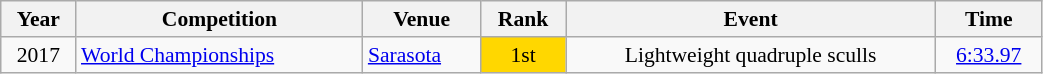<table class="wikitable" width=55% style="font-size:90%; text-align:center;">
<tr>
<th>Year</th>
<th>Competition</th>
<th>Venue</th>
<th>Rank</th>
<th>Event</th>
<th>Time</th>
</tr>
<tr>
<td rowspan=1>2017</td>
<td align=left><a href='#'>World Championships</a></td>
<td align=left> <a href='#'>Sarasota</a></td>
<td bgcolor=gold>1st</td>
<td>Lightweight quadruple sculls</td>
<td><a href='#'>6:33.97</a></td>
</tr>
</table>
